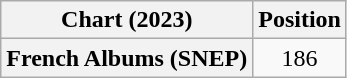<table class="wikitable plainrowheaders" style="text-align:center">
<tr>
<th scope="col">Chart (2023)</th>
<th scope="col">Position</th>
</tr>
<tr>
<th scope="row">French Albums (SNEP)</th>
<td>186</td>
</tr>
</table>
